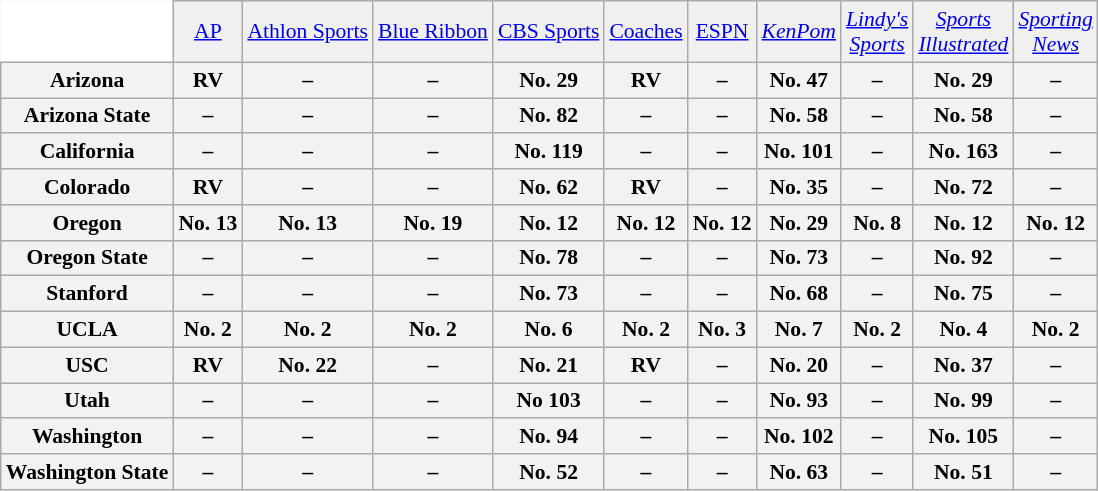<table class="wikitable" style="white-space:nowrap; font-size:90%;">
<tr>
<td style="background:white; border-top-style:hidden; border-left-style:hidden;"></td>
<td align="center" style="background:#f0f0f0;"><a href='#'>AP</a></td>
<td align="center" style="background:#f0f0f0;"><a href='#'>Athlon Sports</a></td>
<td align="center" style="background:#f0f0f0;"><a href='#'>Blue Ribbon</a></td>
<td align="center" style="background:#f0f0f0;"><a href='#'>CBS Sports</a></td>
<td align="center" style="background:#f0f0f0;"><a href='#'>Coaches</a></td>
<td align="center" style="background:#f0f0f0;"><a href='#'>ESPN</a></td>
<td align="center" style="background:#f0f0f0;"><em><a href='#'>KenPom</a></em></td>
<td align="center" style="background:#f0f0f0;"><em><a href='#'>Lindy's<br>Sports</a></em></td>
<td align="center" style="background:#f0f0f0;"><em><a href='#'>Sports<br>Illustrated</a></em></td>
<td align="center" style="background:#f0f0f0;"><em><a href='#'>Sporting<br>News</a></em></td>
</tr>
<tr style="text-align:center;">
<th style=>Arizona</th>
<th>RV</th>
<th>–</th>
<th>–</th>
<th>No. 29</th>
<th>RV</th>
<th>–</th>
<th>No. 47</th>
<th>–</th>
<th>No. 29</th>
<th>–</th>
</tr>
<tr style="text-align:center;">
<th style=>Arizona State</th>
<th>–</th>
<th>–</th>
<th>–</th>
<th>No. 82</th>
<th>–</th>
<th>–</th>
<th>No. 58</th>
<th>–</th>
<th>No. 58</th>
<th>–</th>
</tr>
<tr style="text-align:center;">
<th style=>California</th>
<th>–</th>
<th>–</th>
<th>–</th>
<th>No. 119</th>
<th>–</th>
<th>–</th>
<th>No. 101</th>
<th>–</th>
<th>No. 163</th>
<th>–</th>
</tr>
<tr style="text-align:center;">
<th style=>Colorado</th>
<th>RV</th>
<th>–</th>
<th>–</th>
<th>No. 62</th>
<th>RV</th>
<th>–</th>
<th>No. 35</th>
<th>–</th>
<th>No. 72</th>
<th>–</th>
</tr>
<tr style="text-align:center;">
<th style=>Oregon</th>
<th>No. 13</th>
<th>No. 13</th>
<th>No. 19</th>
<th>No. 12</th>
<th>No. 12</th>
<th>No. 12</th>
<th>No. 29</th>
<th>No. 8</th>
<th>No. 12</th>
<th>No. 12</th>
</tr>
<tr style="text-align:center;">
<th style=>Oregon State</th>
<th>–</th>
<th>–</th>
<th>–</th>
<th>No. 78</th>
<th>–</th>
<th>–</th>
<th>No. 73</th>
<th>–</th>
<th>No. 92</th>
<th>–</th>
</tr>
<tr style="text-align:center;">
<th style=>Stanford</th>
<th>–</th>
<th>–</th>
<th>–</th>
<th>No. 73</th>
<th>–</th>
<th>–</th>
<th>No. 68</th>
<th>–</th>
<th>No. 75</th>
<th>–</th>
</tr>
<tr style="text-align:center;">
<th style=>UCLA</th>
<th>No. 2</th>
<th>No. 2</th>
<th>No. 2</th>
<th>No. 6</th>
<th>No. 2</th>
<th>No. 3</th>
<th>No. 7</th>
<th>No. 2</th>
<th>No. 4</th>
<th>No. 2</th>
</tr>
<tr style="text-align:center;">
<th style=>USC</th>
<th>RV</th>
<th>No. 22</th>
<th>–</th>
<th>No. 21</th>
<th>RV</th>
<th>–</th>
<th>No. 20</th>
<th>–</th>
<th>No. 37</th>
<th>–</th>
</tr>
<tr style="text-align:center;">
<th style=>Utah</th>
<th>–</th>
<th>–</th>
<th>–</th>
<th>No 103</th>
<th>–</th>
<th>–</th>
<th>No. 93</th>
<th>–</th>
<th>No. 99</th>
<th>–</th>
</tr>
<tr style="text-align:center;">
<th style=>Washington</th>
<th>–</th>
<th>–</th>
<th>–</th>
<th>No. 94</th>
<th>–</th>
<th>–</th>
<th>No. 102</th>
<th>–</th>
<th>No. 105</th>
<th>–</th>
</tr>
<tr style="text-align:center;">
<th style=>Washington State</th>
<th>–</th>
<th>–</th>
<th>–</th>
<th>No. 52</th>
<th>–</th>
<th>–</th>
<th>No. 63</th>
<th>–</th>
<th>No. 51</th>
<th>–</th>
</tr>
</table>
